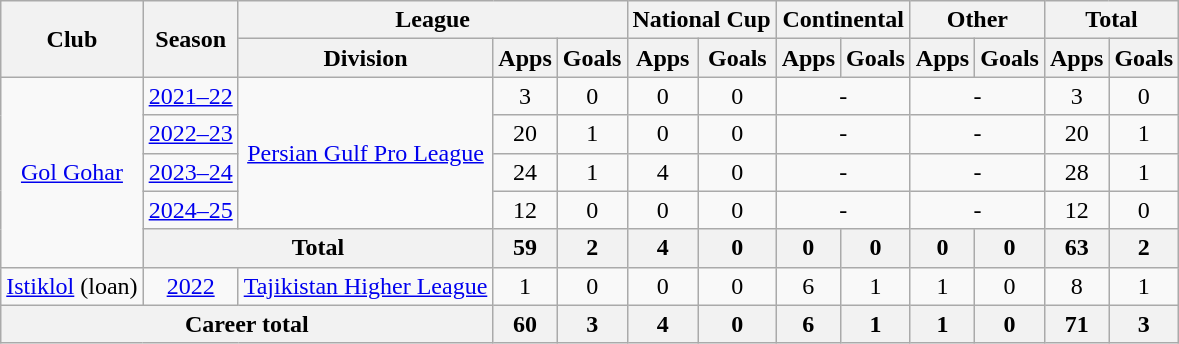<table class="wikitable" style="text-align: center;">
<tr>
<th rowspan="2">Club</th>
<th rowspan="2">Season</th>
<th colspan="3">League</th>
<th colspan="2">National Cup</th>
<th colspan="2">Continental</th>
<th colspan="2">Other</th>
<th colspan="2">Total</th>
</tr>
<tr>
<th>Division</th>
<th>Apps</th>
<th>Goals</th>
<th>Apps</th>
<th>Goals</th>
<th>Apps</th>
<th>Goals</th>
<th>Apps</th>
<th>Goals</th>
<th>Apps</th>
<th>Goals</th>
</tr>
<tr>
<td rowspan="5" valign="center"><a href='#'>Gol Gohar</a></td>
<td><a href='#'>2021–22</a></td>
<td rowspan="4" valign="center"><a href='#'>Persian Gulf Pro League</a></td>
<td>3</td>
<td>0</td>
<td>0</td>
<td>0</td>
<td colspan="2">-</td>
<td colspan="2">-</td>
<td>3</td>
<td>0</td>
</tr>
<tr>
<td><a href='#'>2022–23</a></td>
<td>20</td>
<td>1</td>
<td>0</td>
<td>0</td>
<td colspan="2">-</td>
<td colspan="2">-</td>
<td>20</td>
<td>1</td>
</tr>
<tr>
<td><a href='#'>2023–24</a></td>
<td>24</td>
<td>1</td>
<td>4</td>
<td>0</td>
<td colspan="2">-</td>
<td colspan="2">-</td>
<td>28</td>
<td>1</td>
</tr>
<tr>
<td><a href='#'>2024–25</a></td>
<td>12</td>
<td>0</td>
<td>0</td>
<td>0</td>
<td colspan="2">-</td>
<td colspan="2">-</td>
<td>12</td>
<td>0</td>
</tr>
<tr>
<th colspan="2">Total</th>
<th>59</th>
<th>2</th>
<th>4</th>
<th>0</th>
<th>0</th>
<th>0</th>
<th>0</th>
<th>0</th>
<th>63</th>
<th>2</th>
</tr>
<tr>
<td rowspan="1" valign="center"><a href='#'>Istiklol</a> (loan)</td>
<td><a href='#'>2022</a></td>
<td rowspan="1" valign="center"><a href='#'>Tajikistan Higher League</a></td>
<td>1</td>
<td>0</td>
<td>0</td>
<td>0</td>
<td>6</td>
<td>1</td>
<td>1</td>
<td>0</td>
<td>8</td>
<td>1</td>
</tr>
<tr>
<th colspan="3">Career total</th>
<th>60</th>
<th>3</th>
<th>4</th>
<th>0</th>
<th>6</th>
<th>1</th>
<th>1</th>
<th>0</th>
<th>71</th>
<th>3</th>
</tr>
</table>
